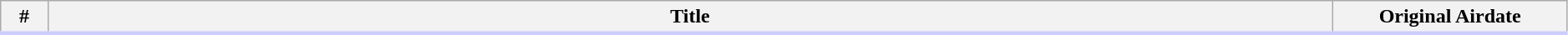<table class="wikitable" width="99%">
<tr style="border-bottom:3px solid #CCF">
<th width="3%">#</th>
<th>Title</th>
<th width="15%">Original Airdate<br>





































</th>
</tr>
</table>
